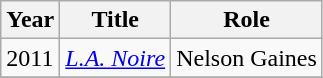<table class="wikitable">
<tr>
<th>Year</th>
<th>Title</th>
<th>Role</th>
</tr>
<tr>
<td>2011</td>
<td><em><a href='#'>L.A. Noire</a></em></td>
<td>Nelson Gaines</td>
</tr>
<tr>
</tr>
</table>
